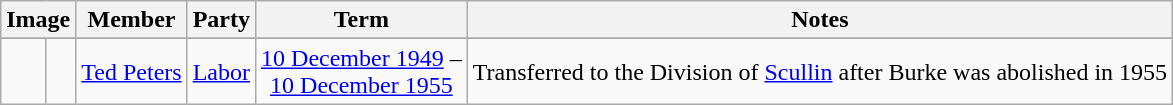<table class=wikitable style="text-align:center">
<tr>
<th colspan=2>Image</th>
<th>Member</th>
<th>Party</th>
<th>Term</th>
<th>Notes</th>
</tr>
<tr>
</tr>
<tr>
<td> </td>
<td></td>
<td><a href='#'>Ted Peters</a><br></td>
<td><a href='#'>Labor</a></td>
<td nowrap><a href='#'>10 December 1949</a> –<br><a href='#'>10 December 1955</a></td>
<td>Transferred to the Division of <a href='#'>Scullin</a> after Burke was abolished in 1955</td>
</tr>
</table>
